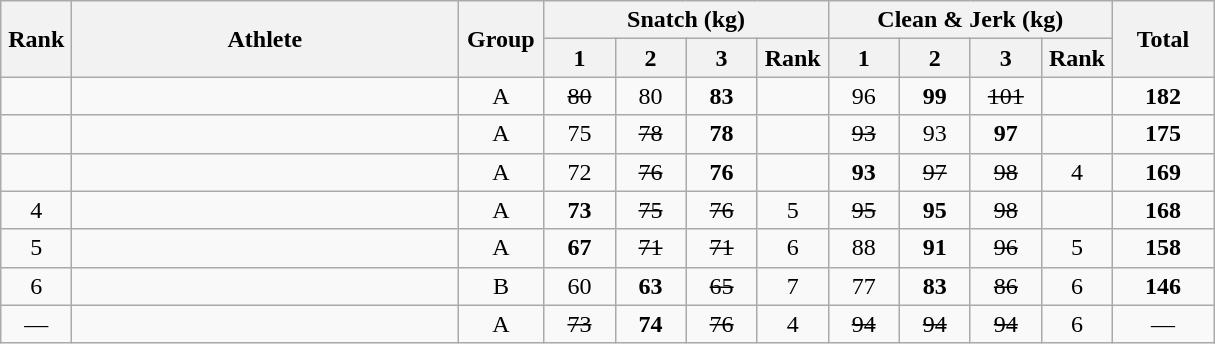<table class = "wikitable" style="text-align:center;">
<tr>
<th rowspan=2 width=40>Rank</th>
<th rowspan=2 width=250>Athlete</th>
<th rowspan=2 width=50>Group</th>
<th colspan=4>Snatch (kg)</th>
<th colspan=4>Clean & Jerk (kg)</th>
<th rowspan=2 width=60>Total</th>
</tr>
<tr>
<th width=40>1</th>
<th width=40>2</th>
<th width=40>3</th>
<th width=40>Rank</th>
<th width=40>1</th>
<th width=40>2</th>
<th width=40>3</th>
<th width=40>Rank</th>
</tr>
<tr>
<td></td>
<td align=left></td>
<td>A</td>
<td><s>80</s></td>
<td>80</td>
<td><strong>83</strong></td>
<td></td>
<td>96</td>
<td><strong>99</strong></td>
<td><s>101</s></td>
<td></td>
<td><strong>182</strong></td>
</tr>
<tr>
<td></td>
<td align=left></td>
<td>A</td>
<td>75</td>
<td><s>78</s></td>
<td><strong>78</strong></td>
<td></td>
<td><s>93</s></td>
<td>93</td>
<td><strong>97</strong></td>
<td></td>
<td><strong>175</strong></td>
</tr>
<tr>
<td></td>
<td align=left></td>
<td>A</td>
<td>72</td>
<td><s>76</s></td>
<td><strong>76</strong></td>
<td></td>
<td><strong>93</strong></td>
<td><s>97</s></td>
<td><s>98</s></td>
<td>4</td>
<td><strong>169</strong></td>
</tr>
<tr>
<td>4</td>
<td align=left></td>
<td>A</td>
<td><strong>73</strong></td>
<td><s>75</s></td>
<td><s>76</s></td>
<td>5</td>
<td><s>95</s></td>
<td><strong>95</strong></td>
<td><s>98</s></td>
<td></td>
<td><strong>168</strong></td>
</tr>
<tr>
<td>5</td>
<td align=left></td>
<td>A</td>
<td><strong>67</strong></td>
<td><s>71</s></td>
<td><s>71</s></td>
<td>6</td>
<td>88</td>
<td><strong>91</strong></td>
<td><s>96</s></td>
<td>5</td>
<td><strong>158</strong></td>
</tr>
<tr>
<td>6</td>
<td align=left></td>
<td>B</td>
<td>60</td>
<td><strong>63</strong></td>
<td><s>65</s></td>
<td>7</td>
<td>77</td>
<td><strong>83</strong></td>
<td><s>86</s></td>
<td>6</td>
<td><strong>146</strong></td>
</tr>
<tr>
<td>—</td>
<td align=left></td>
<td>A</td>
<td><s>73</s></td>
<td><strong>74</strong></td>
<td><s>76</s></td>
<td>4</td>
<td><s>94</s></td>
<td><s>94</s></td>
<td><s>94</s></td>
<td>6</td>
<td>—</td>
</tr>
</table>
